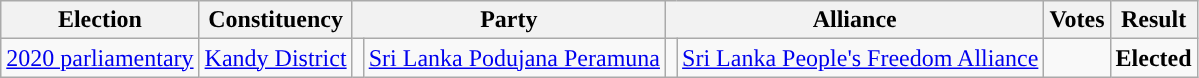<table class="wikitable" style="text-align:left;">
<tr>
<th scope=col>Election</th>
<th scope=col>Constituency</th>
<th scope=col colspan="2">Party</th>
<th scope=col colspan="2">Alliance</th>
<th scope=col>Votes</th>
<th scope=col>Result</th>
</tr>
<tr>
<td><a href='#'>2020 parliamentary</a></td>
<td><a href='#'>Kandy District</a></td>
<td style="background:"></td>
<td><a href='#'>Sri Lanka Podujana Peramuna</a></td>
<td style="background:"></td>
<td><a href='#'>Sri Lanka People's Freedom Alliance</a></td>
<td align=right></td>
<td><strong>Elected</strong></td>
</tr>
</table>
